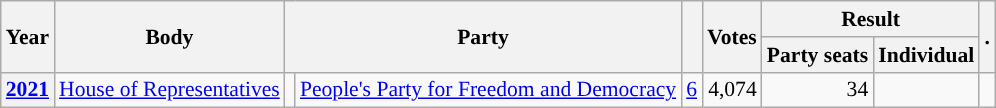<table class="wikitable plainrowheaders sortable" border=2 cellpadding=4 cellspacing=0 style="border: 1px #aaa solid; font-size: 90%; text-align:center;">
<tr>
<th scope="col" rowspan=2>Year</th>
<th scope="col" rowspan=2>Body</th>
<th scope="col" colspan=2 rowspan=2>Party</th>
<th scope="col" rowspan=2></th>
<th scope="col" rowspan=2>Votes</th>
<th scope="colgroup" colspan=2>Result</th>
<th scope="col" rowspan=2 class="unsortable">.</th>
</tr>
<tr>
<th scope="col">Party seats</th>
<th scope="col">Individual</th>
</tr>
<tr>
<th scope="row"><a href='#'>2021</a></th>
<td><a href='#'>House of Representatives</a></td>
<td style="background-color:"></td>
<td><a href='#'>People's Party for Freedom and Democracy</a></td>
<td style=text-align:right><a href='#'>6</a></td>
<td style=text-align:right>4,074</td>
<td style=text-align:right>34</td>
<td></td>
<td></td>
</tr>
</table>
